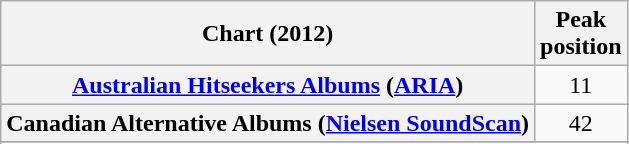<table class="wikitable sortable plainrowheaders" style="text-align:center">
<tr>
<th scope="col">Chart (2012)</th>
<th scope="col">Peak<br> position</th>
</tr>
<tr>
<th scope="row"><a href='#'>Australian Hitseekers Albums</a> (<a href='#'>ARIA</a>)</th>
<td>11</td>
</tr>
<tr>
<th scope="row">Canadian Alternative Albums (<a href='#'>Nielsen SoundScan</a>)</th>
<td>42</td>
</tr>
<tr>
</tr>
<tr>
</tr>
<tr>
</tr>
</table>
